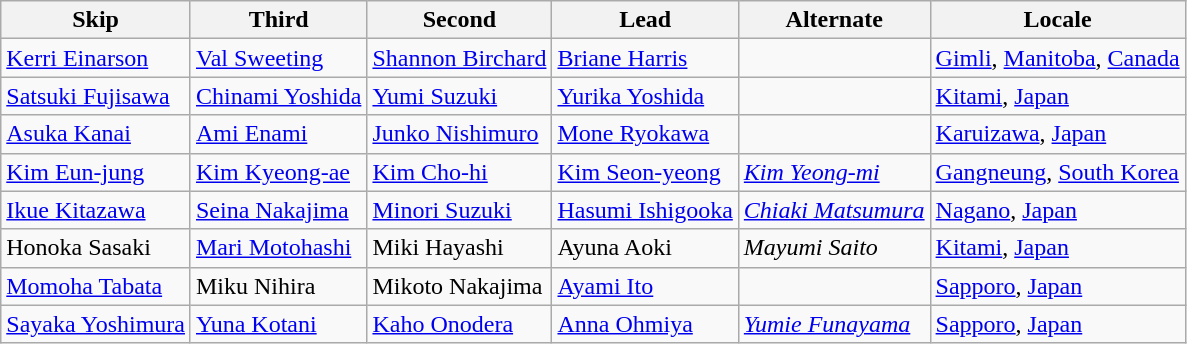<table class=wikitable>
<tr>
<th scope="col">Skip</th>
<th scope="col">Third</th>
<th scope="col">Second</th>
<th scope="col">Lead</th>
<th scope="col">Alternate</th>
<th scope="col">Locale</th>
</tr>
<tr>
<td><a href='#'>Kerri Einarson</a></td>
<td><a href='#'>Val Sweeting</a></td>
<td><a href='#'>Shannon Birchard</a></td>
<td><a href='#'>Briane Harris</a></td>
<td></td>
<td> <a href='#'>Gimli</a>, <a href='#'>Manitoba</a>, <a href='#'>Canada</a></td>
</tr>
<tr>
<td><a href='#'>Satsuki Fujisawa</a></td>
<td><a href='#'>Chinami Yoshida</a></td>
<td><a href='#'>Yumi Suzuki</a></td>
<td><a href='#'>Yurika Yoshida</a></td>
<td></td>
<td> <a href='#'>Kitami</a>, <a href='#'>Japan</a></td>
</tr>
<tr>
<td><a href='#'>Asuka Kanai</a></td>
<td><a href='#'>Ami Enami</a></td>
<td><a href='#'>Junko Nishimuro</a></td>
<td><a href='#'>Mone Ryokawa</a></td>
<td></td>
<td> <a href='#'>Karuizawa</a>, <a href='#'>Japan</a></td>
</tr>
<tr>
<td><a href='#'>Kim Eun-jung</a></td>
<td><a href='#'>Kim Kyeong-ae</a></td>
<td><a href='#'>Kim Cho-hi</a></td>
<td><a href='#'>Kim Seon-yeong</a></td>
<td><em><a href='#'>Kim Yeong-mi</a></em></td>
<td> <a href='#'>Gangneung</a>, <a href='#'>South Korea</a></td>
</tr>
<tr>
<td><a href='#'>Ikue Kitazawa</a></td>
<td><a href='#'>Seina Nakajima</a></td>
<td><a href='#'>Minori Suzuki</a></td>
<td><a href='#'>Hasumi Ishigooka</a></td>
<td><em><a href='#'>Chiaki Matsumura</a></em></td>
<td> <a href='#'>Nagano</a>, <a href='#'>Japan</a></td>
</tr>
<tr>
<td>Honoka Sasaki</td>
<td><a href='#'>Mari Motohashi</a></td>
<td>Miki Hayashi</td>
<td>Ayuna Aoki</td>
<td><em>Mayumi Saito</em></td>
<td> <a href='#'>Kitami</a>, <a href='#'>Japan</a></td>
</tr>
<tr>
<td><a href='#'>Momoha Tabata</a></td>
<td>Miku Nihira</td>
<td>Mikoto Nakajima</td>
<td><a href='#'>Ayami Ito</a></td>
<td></td>
<td> <a href='#'>Sapporo</a>, <a href='#'>Japan</a></td>
</tr>
<tr>
<td><a href='#'>Sayaka Yoshimura</a></td>
<td><a href='#'>Yuna Kotani</a></td>
<td><a href='#'>Kaho Onodera</a></td>
<td><a href='#'>Anna Ohmiya</a></td>
<td><em><a href='#'>Yumie Funayama</a></em></td>
<td> <a href='#'>Sapporo</a>, <a href='#'>Japan</a></td>
</tr>
</table>
